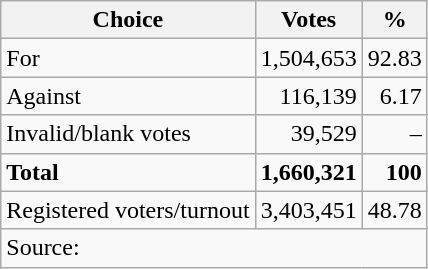<table class=wikitable style=text-align:right>
<tr>
<th>Choice</th>
<th>Votes</th>
<th>%</th>
</tr>
<tr>
<td align=left>For</td>
<td>1,504,653</td>
<td>92.83</td>
</tr>
<tr>
<td align=left>Against</td>
<td>116,139</td>
<td>6.17</td>
</tr>
<tr>
<td align=left>Invalid/blank votes</td>
<td>39,529</td>
<td>–</td>
</tr>
<tr>
<td align=left><strong>Total</strong></td>
<td><strong>1,660,321</strong></td>
<td><strong>100</strong></td>
</tr>
<tr>
<td align=left>Registered voters/turnout</td>
<td>3,403,451</td>
<td>48.78</td>
</tr>
<tr>
<td align=left colspan=3>Source: </td>
</tr>
</table>
